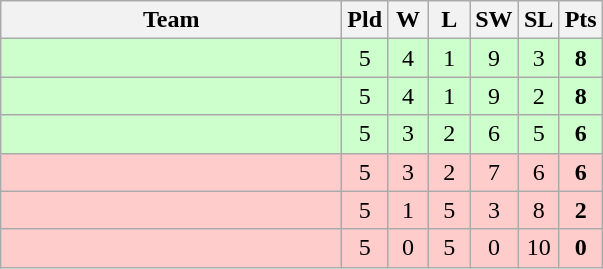<table class=wikitable style="text-align:center">
<tr>
<th width=220>Team</th>
<th width=20>Pld</th>
<th width=20>W</th>
<th width=20>L</th>
<th width=20>SW</th>
<th width=20>SL</th>
<th width=20>Pts</th>
</tr>
<tr bgcolor=ccffcc>
<td align=left></td>
<td>5</td>
<td>4</td>
<td>1</td>
<td>9</td>
<td>3</td>
<td><strong>8</strong></td>
</tr>
<tr bgcolor=ccffcc>
<td align=left></td>
<td>5</td>
<td>4</td>
<td>1</td>
<td>9</td>
<td>2</td>
<td><strong>8</strong></td>
</tr>
<tr bgcolor=ccffcc>
<td align=left></td>
<td>5</td>
<td>3</td>
<td>2</td>
<td>6</td>
<td>5</td>
<td><strong>6</strong></td>
</tr>
<tr bgcolor=ffcccc>
<td align=left></td>
<td>5</td>
<td>3</td>
<td>2</td>
<td>7</td>
<td>6</td>
<td><strong>6</strong></td>
</tr>
<tr bgcolor=ffcccc>
<td align=left></td>
<td>5</td>
<td>1</td>
<td>5</td>
<td>3</td>
<td>8</td>
<td><strong>2</strong></td>
</tr>
<tr bgcolor=ffcccc>
<td align=left></td>
<td>5</td>
<td>0</td>
<td>5</td>
<td>0</td>
<td>10</td>
<td><strong>0</strong></td>
</tr>
</table>
